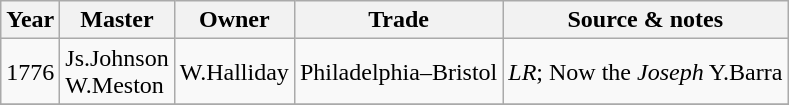<table class=" wikitable">
<tr>
<th>Year</th>
<th>Master</th>
<th>Owner</th>
<th>Trade</th>
<th>Source & notes</th>
</tr>
<tr>
<td>1776</td>
<td>Js.Johnson<br>W.Meston</td>
<td>W.Halliday</td>
<td>Philadelphia–Bristol</td>
<td><em>LR</em>; Now the <em> Joseph</em> Y.Barra</td>
</tr>
<tr>
</tr>
</table>
